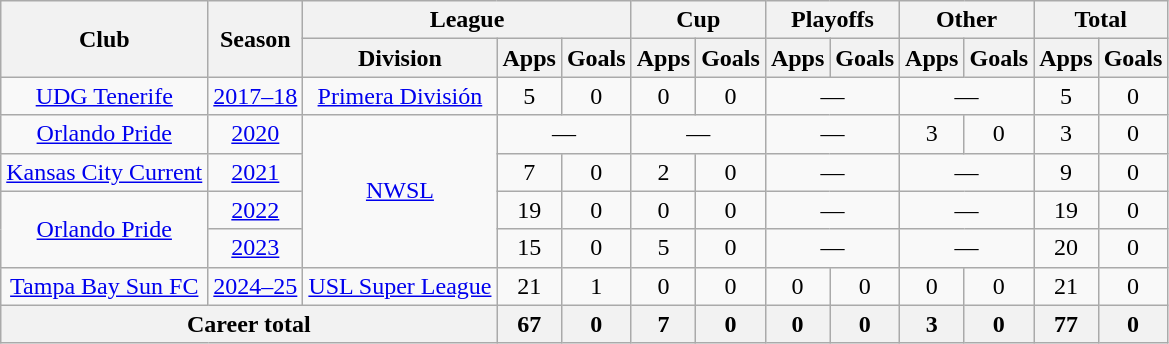<table class="wikitable" style="text-align: center;">
<tr>
<th rowspan="2">Club</th>
<th rowspan="2">Season</th>
<th colspan="3">League</th>
<th colspan="2">Cup</th>
<th colspan="2">Playoffs</th>
<th colspan="2">Other</th>
<th colspan="2">Total</th>
</tr>
<tr>
<th>Division</th>
<th>Apps</th>
<th>Goals</th>
<th>Apps</th>
<th>Goals</th>
<th>Apps</th>
<th>Goals</th>
<th>Apps</th>
<th>Goals</th>
<th>Apps</th>
<th>Goals</th>
</tr>
<tr>
<td><a href='#'>UDG Tenerife</a></td>
<td><a href='#'>2017–18</a></td>
<td><a href='#'>Primera División</a></td>
<td>5</td>
<td>0</td>
<td>0</td>
<td>0</td>
<td colspan="2">—</td>
<td colspan="2">—</td>
<td>5</td>
<td>0</td>
</tr>
<tr>
<td><a href='#'>Orlando Pride</a></td>
<td><a href='#'>2020</a></td>
<td rowspan="4"><a href='#'>NWSL</a></td>
<td colspan="2">—</td>
<td colspan="2">—</td>
<td colspan="2">—</td>
<td>3</td>
<td>0</td>
<td>3</td>
<td>0</td>
</tr>
<tr>
<td><a href='#'>Kansas City Current</a></td>
<td><a href='#'>2021</a></td>
<td>7</td>
<td>0</td>
<td>2</td>
<td>0</td>
<td colspan="2">—</td>
<td colspan="2">—</td>
<td>9</td>
<td>0</td>
</tr>
<tr>
<td rowspan="2"><a href='#'>Orlando Pride</a></td>
<td><a href='#'>2022</a></td>
<td>19</td>
<td>0</td>
<td>0</td>
<td>0</td>
<td colspan="2">—</td>
<td colspan="2">—</td>
<td>19</td>
<td>0</td>
</tr>
<tr>
<td><a href='#'>2023</a></td>
<td>15</td>
<td>0</td>
<td>5</td>
<td>0</td>
<td colspan="2">—</td>
<td colspan="2">—</td>
<td>20</td>
<td>0</td>
</tr>
<tr>
<td><a href='#'>Tampa Bay Sun FC</a></td>
<td><a href='#'>2024–25</a></td>
<td><a href='#'>USL Super League</a></td>
<td>21</td>
<td>1</td>
<td>0</td>
<td>0</td>
<td>0</td>
<td>0</td>
<td>0</td>
<td>0</td>
<td>21</td>
<td>0</td>
</tr>
<tr>
<th colspan="3">Career total</th>
<th>67</th>
<th>0</th>
<th>7</th>
<th>0</th>
<th>0</th>
<th>0</th>
<th>3</th>
<th>0</th>
<th>77</th>
<th>0</th>
</tr>
</table>
